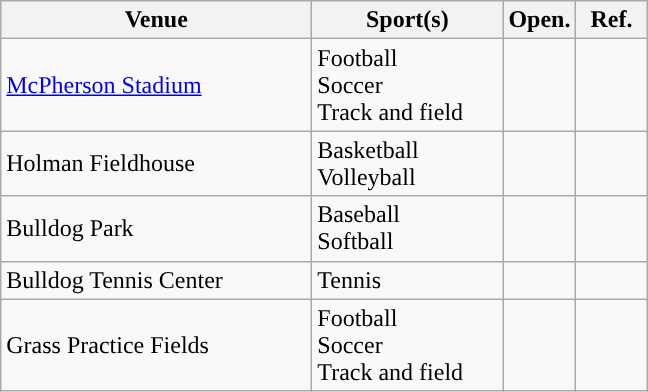<table class="wikitable"; style= "text-align: ">
<tr>
<th width=200px>Venue</th>
<th width=120px>Sport(s)</th>
<th width=40px>Open.</th>
<th width=40px>Ref.</th>
</tr>
<tr>
<td><a href='#'>McPherson Stadium</a></td>
<td>Football <br> Soccer <br> Track and field</td>
<td></td>
<td></td>
</tr>
<tr>
<td>Holman Fieldhouse</td>
<td>Basketball <br> Volleyball</td>
<td></td>
<td></td>
</tr>
<tr>
<td>Bulldog Park</td>
<td>Baseball <br> Softball</td>
<td></td>
<td></td>
</tr>
<tr>
<td>Bulldog Tennis Center</td>
<td>Tennis</td>
<td></td>
<td></td>
</tr>
<tr>
<td>Grass Practice Fields</td>
<td>Football <br> Soccer <br> Track and field</td>
<td></td>
<td></td>
</tr>
</table>
